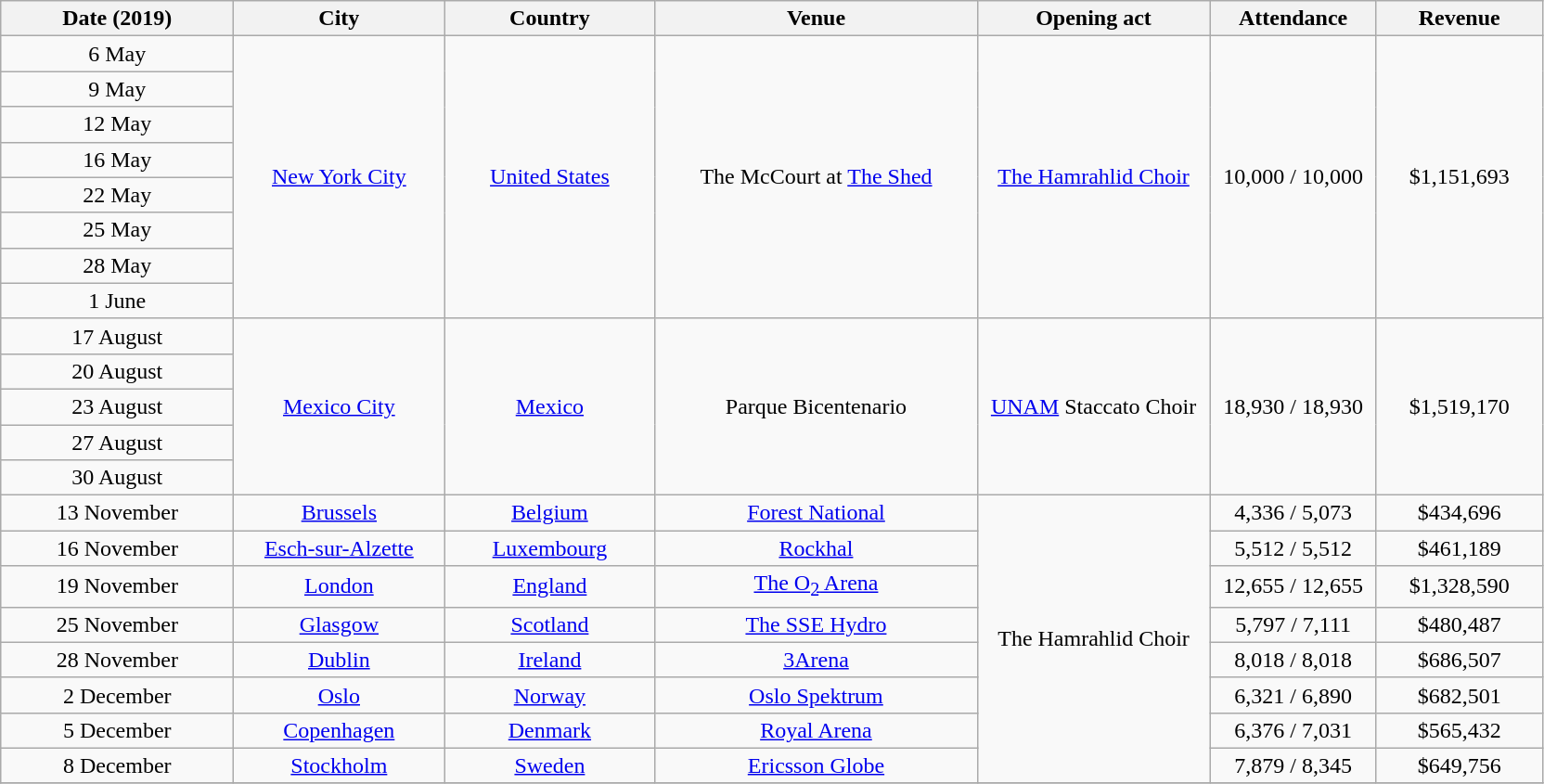<table class="wikitable plainrowheaders" style="text-align: center;">
<tr>
<th scope="col" style="width:10em;">Date (2019)</th>
<th scope="col" style="width:9em;">City</th>
<th scope="col" style="width:9em;">Country</th>
<th scope="col" style="width:14em;">Venue</th>
<th scope="col" style="width:10em;">Opening act</th>
<th scope="col" style="width:7em;">Attendance</th>
<th scope="col" style="width:7em;">Revenue</th>
</tr>
<tr>
<td>6 May</td>
<td rowspan=8><a href='#'>New York City</a></td>
<td rowspan=8><a href='#'>United States</a></td>
<td rowspan=8>The McCourt at <a href='#'>The Shed</a></td>
<td rowspan=8><a href='#'>The Hamrahlid Choir</a></td>
<td rowspan=8>10,000 / 10,000</td>
<td rowspan=8>$1,151,693</td>
</tr>
<tr>
<td>9 May</td>
</tr>
<tr>
<td>12 May</td>
</tr>
<tr>
<td>16 May</td>
</tr>
<tr>
<td>22 May</td>
</tr>
<tr>
<td>25 May</td>
</tr>
<tr>
<td>28 May</td>
</tr>
<tr>
<td>1 June</td>
</tr>
<tr>
<td>17 August</td>
<td rowspan=5><a href='#'>Mexico City</a></td>
<td rowspan=5><a href='#'>Mexico</a></td>
<td rowspan=5>Parque Bicentenario</td>
<td rowspan=5><a href='#'>UNAM</a> Staccato Choir</td>
<td rowspan=5>18,930 / 18,930</td>
<td rowspan=5>$1,519,170</td>
</tr>
<tr>
<td>20 August</td>
</tr>
<tr>
<td>23 August</td>
</tr>
<tr>
<td>27 August</td>
</tr>
<tr>
<td>30 August</td>
</tr>
<tr>
<td>13 November</td>
<td><a href='#'>Brussels</a></td>
<td><a href='#'>Belgium</a></td>
<td><a href='#'>Forest National</a></td>
<td rowspan="8">The Hamrahlid Choir</td>
<td>4,336 / 5,073</td>
<td>$434,696</td>
</tr>
<tr>
<td>16 November</td>
<td><a href='#'>Esch-sur-Alzette</a></td>
<td><a href='#'>Luxembourg</a></td>
<td><a href='#'>Rockhal</a></td>
<td>5,512 / 5,512</td>
<td>$461,189</td>
</tr>
<tr>
<td>19 November</td>
<td><a href='#'>London</a></td>
<td><a href='#'>England</a></td>
<td><a href='#'>The O<sub>2</sub> Arena</a></td>
<td>12,655 / 12,655</td>
<td>$1,328,590</td>
</tr>
<tr>
<td>25 November</td>
<td><a href='#'>Glasgow</a></td>
<td><a href='#'>Scotland</a></td>
<td><a href='#'>The SSE Hydro</a></td>
<td>5,797 / 7,111</td>
<td>$480,487</td>
</tr>
<tr>
<td>28 November</td>
<td><a href='#'>Dublin</a></td>
<td><a href='#'>Ireland</a></td>
<td><a href='#'>3Arena</a></td>
<td>8,018 / 8,018</td>
<td>$686,507</td>
</tr>
<tr>
<td>2 December</td>
<td><a href='#'>Oslo</a></td>
<td><a href='#'>Norway</a></td>
<td><a href='#'>Oslo Spektrum</a></td>
<td>6,321 / 6,890</td>
<td>$682,501</td>
</tr>
<tr>
<td>5 December</td>
<td><a href='#'>Copenhagen</a></td>
<td><a href='#'>Denmark</a></td>
<td><a href='#'>Royal Arena</a></td>
<td>6,376 / 7,031</td>
<td>$565,432</td>
</tr>
<tr>
<td>8 December</td>
<td><a href='#'>Stockholm</a></td>
<td><a href='#'>Sweden</a></td>
<td><a href='#'>Ericsson Globe</a></td>
<td>7,879 / 8,345</td>
<td>$649,756</td>
</tr>
<tr>
</tr>
</table>
